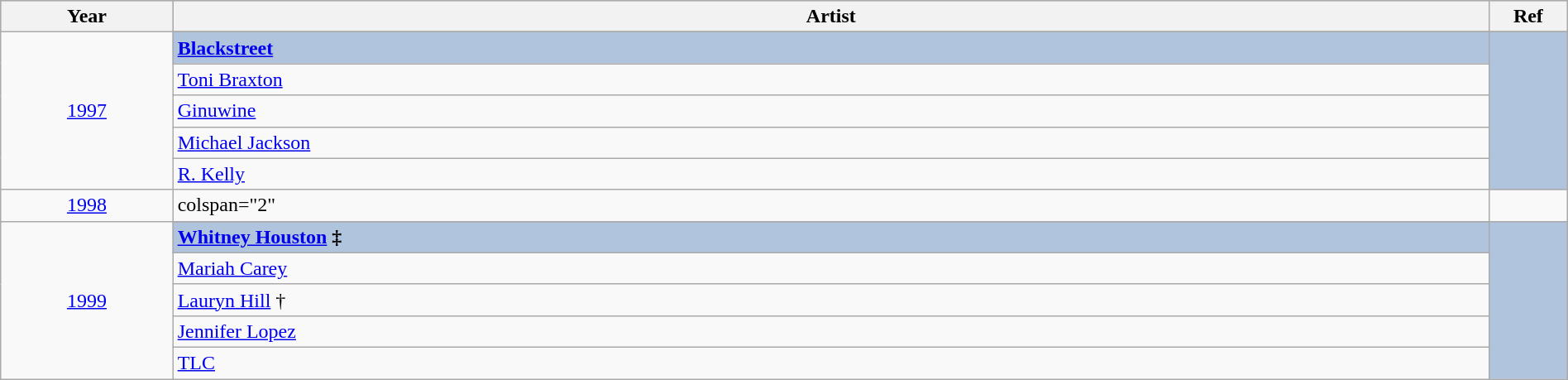<table class="wikitable" style="width:100%;">
<tr style="background:#bebebe;">
<th style="width:11%;">Year</th>
<th style="width:84%;">Artist</th>
<th style="width:5%;">Ref</th>
</tr>
<tr>
<td rowspan="6" align="center"><a href='#'>1997</a></td>
</tr>
<tr style="background:#B0C4DE">
<td><strong><a href='#'>Blackstreet</a></strong></td>
<td rowspan="5" align="center"><br></td>
</tr>
<tr>
<td><a href='#'>Toni Braxton</a></td>
</tr>
<tr>
<td><a href='#'>Ginuwine</a></td>
</tr>
<tr>
<td><a href='#'>Michael Jackson</a></td>
</tr>
<tr>
<td><a href='#'>R. Kelly</a></td>
</tr>
<tr>
<td align="center"><a href='#'>1998</a></td>
<td>colspan="2" </td>
</tr>
<tr>
<td rowspan="6" align="center"><a href='#'>1999</a></td>
</tr>
<tr style="background:#B0C4DE">
<td><strong><a href='#'>Whitney Houston</a> ‡</strong></td>
<td rowspan="6" align="center"><br></td>
</tr>
<tr>
<td><a href='#'>Mariah Carey</a></td>
</tr>
<tr>
<td><a href='#'>Lauryn Hill</a> †</td>
</tr>
<tr>
<td><a href='#'>Jennifer Lopez</a></td>
</tr>
<tr>
<td><a href='#'>TLC</a></td>
</tr>
</table>
